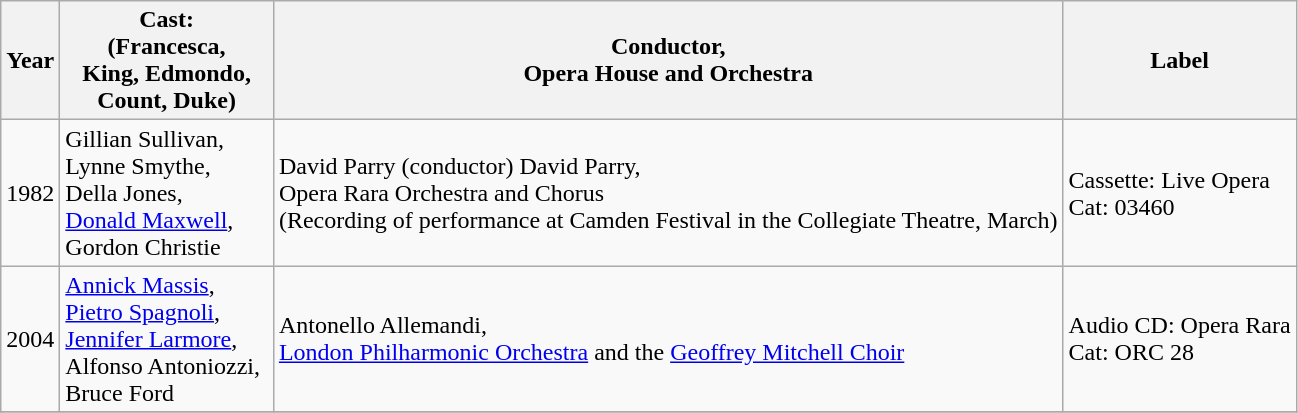<table class="wikitable">
<tr>
<th>Year</th>
<th width="135">Cast:<br>(Francesca,<br>King, Edmondo,<br>Count, Duke)</th>
<th>Conductor,<br>Opera House and Orchestra</th>
<th>Label</th>
</tr>
<tr>
<td>1982</td>
<td>Gillian Sullivan,<br>Lynne Smythe,<br>Della Jones,<br><a href='#'>Donald Maxwell</a>,<br>Gordon Christie</td>
<td>David Parry (conductor) David Parry,<br>Opera Rara Orchestra and Chorus<br>(Recording of performance at Camden Festival in the Collegiate Theatre, March)</td>
<td>Cassette: Live Opera<br>Cat: 03460</td>
</tr>
<tr>
<td>2004</td>
<td><a href='#'>Annick Massis</a>,<br><a href='#'>Pietro Spagnoli</a>,<br><a href='#'>Jennifer Larmore</a>,<br>Alfonso Antoniozzi,<br>Bruce Ford</td>
<td>Antonello Allemandi,<br><a href='#'>London Philharmonic Orchestra</a> and the <a href='#'>Geoffrey Mitchell Choir</a></td>
<td>Audio CD: Opera Rara<br>Cat: ORC 28</td>
</tr>
<tr>
</tr>
</table>
